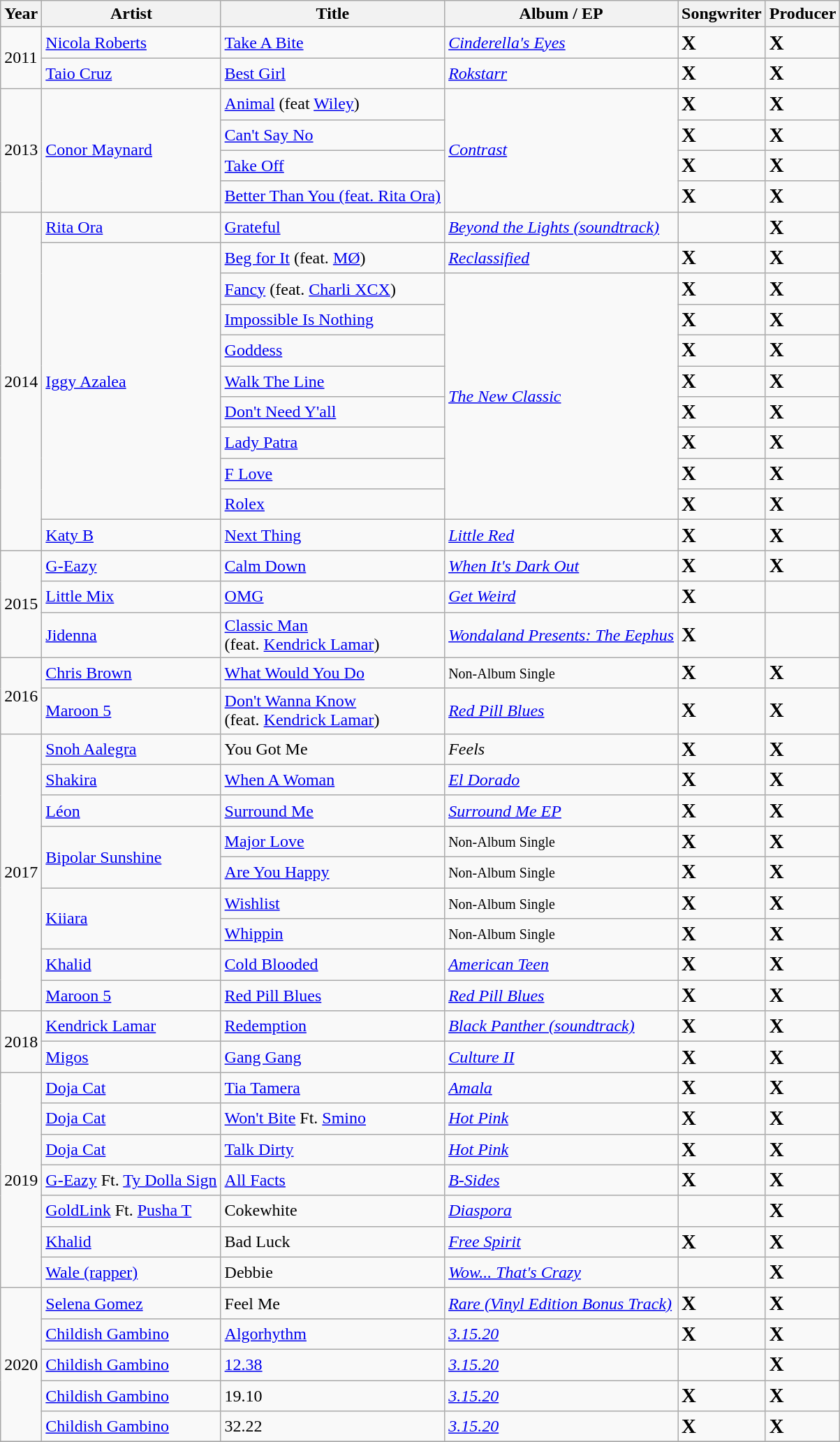<table class="wikitable">
<tr>
<th>Year</th>
<th>Artist</th>
<th>Title</th>
<th>Album / EP</th>
<th>Songwriter</th>
<th>Producer</th>
</tr>
<tr>
<td rowspan="2">2011</td>
<td><a href='#'>Nicola Roberts</a></td>
<td><a href='#'>Take A Bite</a></td>
<td><em><a href='#'>Cinderella's Eyes</a></em></td>
<td><strong><big>X</big></strong></td>
<td><strong><big>X</big></strong></td>
</tr>
<tr>
<td><a href='#'>Taio Cruz</a></td>
<td><a href='#'>Best Girl</a></td>
<td><em><a href='#'>Rokstarr</a></em></td>
<td><strong><big>X</big></strong></td>
<td><strong><big>X</big></strong></td>
</tr>
<tr>
<td rowspan="4">2013</td>
<td rowspan="4"><a href='#'>Conor Maynard</a></td>
<td><a href='#'>Animal</a> (feat <a href='#'>Wiley</a>)</td>
<td rowspan="4"><em><a href='#'>Contrast</a></em></td>
<td><strong><big>X</big></strong></td>
<td><strong><big>X</big></strong></td>
</tr>
<tr>
<td><a href='#'>Can't Say No</a></td>
<td><strong><big>X</big></strong></td>
<td><strong><big>X</big></strong></td>
</tr>
<tr>
<td><a href='#'>Take Off</a></td>
<td><strong><big>X</big></strong></td>
<td><strong><big>X</big></strong></td>
</tr>
<tr>
<td><a href='#'>Better Than You (feat. Rita Ora)</a></td>
<td><strong><big>X</big></strong></td>
<td><strong><big>X</big></strong></td>
</tr>
<tr>
<td rowspan="11">2014</td>
<td><a href='#'>Rita Ora</a></td>
<td><a href='#'>Grateful</a></td>
<td><em><a href='#'>Beyond the Lights (soundtrack)</a></em></td>
<td></td>
<td><strong><big>X</big></strong></td>
</tr>
<tr>
<td rowspan="9"><a href='#'>Iggy Azalea</a></td>
<td><a href='#'>Beg for It</a> (feat. <a href='#'>MØ</a>)</td>
<td><em><a href='#'>Reclassified</a></em></td>
<td><strong><big>X</big></strong></td>
<td><strong><big>X</big></strong></td>
</tr>
<tr>
<td><a href='#'>Fancy</a> (feat. <a href='#'>Charli XCX</a>)</td>
<td rowspan="8"><em><a href='#'>The New Classic</a></em></td>
<td><strong><big>X</big></strong></td>
<td><strong><big>X</big></strong></td>
</tr>
<tr>
<td><a href='#'>Impossible Is Nothing</a></td>
<td><strong><big>X</big></strong></td>
<td><strong><big>X</big></strong></td>
</tr>
<tr>
<td><a href='#'>Goddess</a></td>
<td><strong><big>X</big></strong></td>
<td><strong><big>X</big></strong></td>
</tr>
<tr>
<td><a href='#'>Walk The Line</a></td>
<td><strong><big>X</big></strong></td>
<td><strong><big>X</big></strong></td>
</tr>
<tr>
<td><a href='#'>Don't Need Y'all</a></td>
<td><strong><big>X</big></strong></td>
<td><strong><big>X</big></strong></td>
</tr>
<tr>
<td><a href='#'>Lady Patra</a></td>
<td><strong><big>X</big></strong></td>
<td><strong><big>X</big></strong></td>
</tr>
<tr>
<td><a href='#'>F Love</a></td>
<td><strong><big>X</big></strong></td>
<td><strong><big>X</big></strong></td>
</tr>
<tr>
<td><a href='#'>Rolex</a></td>
<td><strong><big>X</big></strong></td>
<td><strong><big>X</big></strong></td>
</tr>
<tr>
<td><a href='#'>Katy B</a></td>
<td><a href='#'>Next Thing</a></td>
<td><em><a href='#'>Little Red</a></em></td>
<td><strong><big>X</big></strong></td>
<td><strong><big>X</big></strong></td>
</tr>
<tr>
<td rowspan="3">2015</td>
<td><a href='#'>G-Eazy</a></td>
<td><a href='#'>Calm Down</a></td>
<td><em><a href='#'>When It's Dark Out</a></em></td>
<td><strong><big>X</big></strong></td>
<td><strong><big>X</big></strong></td>
</tr>
<tr>
<td><a href='#'>Little Mix</a></td>
<td><a href='#'>OMG</a></td>
<td><em><a href='#'>Get Weird</a></em></td>
<td><strong><big>X</big></strong></td>
<td></td>
</tr>
<tr>
<td><a href='#'>Jidenna</a></td>
<td><a href='#'>Classic Man</a><br>(feat. <a href='#'>Kendrick Lamar</a>)</td>
<td><em><a href='#'>Wondaland Presents: The Eephus</a></em></td>
<td><strong><big>X</big></strong></td>
<td></td>
</tr>
<tr>
<td rowspan="2">2016</td>
<td><a href='#'>Chris Brown</a></td>
<td><a href='#'>What Would You Do</a></td>
<td><small>Non-Album Single</small></td>
<td><strong><big>X</big></strong></td>
<td><strong><big>X</big></strong></td>
</tr>
<tr>
<td><a href='#'>Maroon 5</a></td>
<td><a href='#'>Don't Wanna Know</a><br>(feat. <a href='#'>Kendrick Lamar</a>)</td>
<td><em><a href='#'>Red Pill Blues</a></em></td>
<td><strong><big>X</big></strong></td>
<td><strong><big>X</big></strong></td>
</tr>
<tr>
<td rowspan="9">2017</td>
<td><a href='#'>Snoh Aalegra</a></td>
<td>You Got Me</td>
<td><em>Feels</em></td>
<td><strong><big>X</big></strong></td>
<td><strong><big>X</big></strong></td>
</tr>
<tr>
<td><a href='#'>Shakira</a></td>
<td><a href='#'>When A Woman</a></td>
<td><a href='#'><em>El Dorado</em></a></td>
<td><strong><big>X</big></strong></td>
<td><strong><big>X</big></strong></td>
</tr>
<tr>
<td><a href='#'>Léon</a></td>
<td><a href='#'>Surround Me</a></td>
<td><em><a href='#'>Surround Me EP</a></em></td>
<td><strong><big>X</big></strong></td>
<td><strong><big>X</big></strong></td>
</tr>
<tr>
<td rowspan="2"><a href='#'>Bipolar Sunshine</a></td>
<td><a href='#'>Major Love</a></td>
<td><small>Non-Album Single</small></td>
<td><strong><big>X</big></strong></td>
<td><strong><big>X</big></strong></td>
</tr>
<tr>
<td><a href='#'>Are You Happy</a></td>
<td><small>Non-Album Single</small></td>
<td><strong><big>X</big></strong></td>
<td><strong><big>X</big></strong></td>
</tr>
<tr>
<td rowspan="2"><a href='#'>Kiiara</a></td>
<td><a href='#'>Wishlist</a></td>
<td><small>Non-Album Single</small></td>
<td><strong><big>X</big></strong></td>
<td><strong><big>X</big></strong></td>
</tr>
<tr>
<td><a href='#'>Whippin</a></td>
<td><small>Non-Album Single</small></td>
<td><strong><big>X</big></strong></td>
<td><strong><big>X</big></strong></td>
</tr>
<tr>
<td><a href='#'>Khalid</a></td>
<td><a href='#'>Cold Blooded</a></td>
<td><a href='#'><em>American Teen</em></a></td>
<td><strong><big>X</big></strong></td>
<td><strong><big>X</big></strong></td>
</tr>
<tr>
<td><a href='#'>Maroon 5</a></td>
<td><a href='#'>Red Pill Blues</a></td>
<td><em><a href='#'>Red Pill Blues</a></em></td>
<td><strong><big>X</big></strong></td>
<td><strong><big>X</big></strong></td>
</tr>
<tr>
<td rowspan="2">2018</td>
<td><a href='#'>Kendrick Lamar</a></td>
<td><a href='#'>Redemption</a></td>
<td><em><a href='#'>Black Panther (soundtrack)</a></em></td>
<td><strong><big>X</big></strong></td>
<td><strong><big>X</big></strong></td>
</tr>
<tr>
<td><a href='#'>Migos</a></td>
<td><a href='#'>Gang Gang</a></td>
<td><em><a href='#'>Culture II</a></em></td>
<td><strong><big>X</big></strong></td>
<td><strong><big>X</big></strong></td>
</tr>
<tr>
<td rowspan="7">2019</td>
<td><a href='#'>Doja Cat</a></td>
<td><a href='#'>Tia Tamera</a></td>
<td><em><a href='#'>Amala</a></em></td>
<td><strong><big>X</big></strong></td>
<td><strong><big>X</big></strong></td>
</tr>
<tr>
<td><a href='#'>Doja Cat</a></td>
<td><a href='#'>Won't Bite</a> Ft. <a href='#'>Smino</a></td>
<td><em><a href='#'>Hot Pink</a></em></td>
<td><strong><big>X</big></strong></td>
<td><strong><big>X</big></strong></td>
</tr>
<tr>
<td><a href='#'>Doja Cat</a></td>
<td><a href='#'>Talk Dirty</a></td>
<td><em><a href='#'>Hot Pink</a></em></td>
<td><strong><big>X</big></strong></td>
<td><strong><big>X</big></strong></td>
</tr>
<tr>
<td><a href='#'>G-Eazy</a> Ft. <a href='#'>Ty Dolla Sign</a></td>
<td><a href='#'>All Facts</a></td>
<td><em><a href='#'>B-Sides</a></em></td>
<td><strong><big>X</big></strong></td>
<td><strong><big>X</big></strong></td>
</tr>
<tr>
<td><a href='#'>GoldLink</a> Ft. <a href='#'>Pusha T</a></td>
<td>Cokewhite</td>
<td><em><a href='#'>Diaspora</a></em></td>
<td></td>
<td><strong><big>X</big></strong></td>
</tr>
<tr>
<td><a href='#'>Khalid</a></td>
<td>Bad Luck</td>
<td><em><a href='#'>Free Spirit</a></em></td>
<td><strong><big>X</big></strong></td>
<td><strong><big>X</big></strong></td>
</tr>
<tr>
<td><a href='#'>Wale (rapper)</a></td>
<td>Debbie</td>
<td><em><a href='#'>Wow... That's Crazy</a></em></td>
<td></td>
<td><strong><big>X</big></strong></td>
</tr>
<tr>
<td rowspan="5">2020</td>
<td><a href='#'>Selena Gomez</a></td>
<td>Feel Me</td>
<td><a href='#'><em>Rare (Vinyl Edition Bonus Track)</em></a></td>
<td><strong><big>X</big></strong></td>
<td><strong><big>X</big></strong></td>
</tr>
<tr>
<td><a href='#'>Childish Gambino</a></td>
<td><a href='#'>Algorhythm</a></td>
<td><em><a href='#'>3.15.20</a></em></td>
<td><strong><big>X</big></strong></td>
<td><strong><big>X</big></strong></td>
</tr>
<tr>
<td><a href='#'>Childish Gambino</a></td>
<td><a href='#'>12.38</a></td>
<td><em><a href='#'>3.15.20</a></em></td>
<td></td>
<td><strong><big>X</big></strong></td>
</tr>
<tr>
<td><a href='#'>Childish Gambino</a></td>
<td>19.10</td>
<td><em><a href='#'>3.15.20</a></em></td>
<td><strong><big>X</big></strong></td>
<td><strong><big>X</big></strong></td>
</tr>
<tr>
<td><a href='#'>Childish Gambino</a></td>
<td>32.22</td>
<td><em><a href='#'>3.15.20</a></em></td>
<td><strong><big>X</big></strong></td>
<td><strong><big>X</big></strong></td>
</tr>
<tr>
</tr>
</table>
